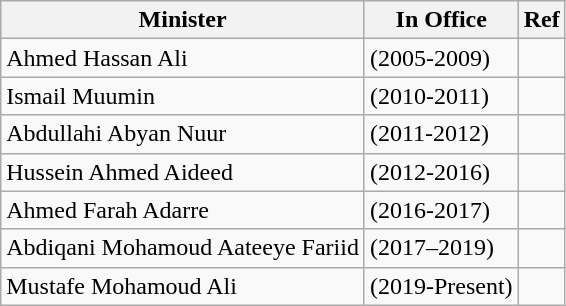<table class="sortable wikitable">
<tr>
<th>Minister</th>
<th>In Office</th>
<th>Ref</th>
</tr>
<tr>
<td>Ahmed Hassan Ali</td>
<td>(2005-2009)</td>
<td></td>
</tr>
<tr>
<td>Ismail Muumin</td>
<td>(2010-2011)</td>
<td></td>
</tr>
<tr>
<td>Abdullahi Abyan Nuur</td>
<td>(2011-2012)</td>
<td></td>
</tr>
<tr>
<td>Hussein Ahmed Aideed</td>
<td>(2012-2016)</td>
<td></td>
</tr>
<tr>
<td>Ahmed Farah Adarre</td>
<td>(2016-2017)</td>
<td></td>
</tr>
<tr>
<td>Abdiqani Mohamoud Aateeye Fariid</td>
<td>(2017–2019)</td>
<td></td>
</tr>
<tr>
<td>Mustafe Mohamoud Ali</td>
<td>(2019-Present)</td>
<td></td>
</tr>
</table>
